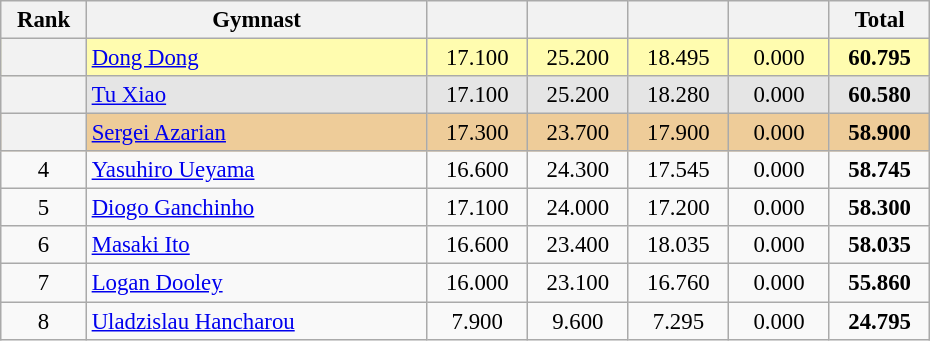<table class="wikitable sortable" style="text-align:center; font-size:95%">
<tr>
<th scope="col" style="width:50px;">Rank</th>
<th scope="col" style="width:220px;">Gymnast</th>
<th scope="col" style="width:60px;"></th>
<th scope="col" style="width:60px;"></th>
<th scopre="col" style="width:60px;"></th>
<th scope="col" style="width: 60px;"></th>
<th scope="col" style="width:60px;">Total</th>
</tr>
<tr style="background:#fffcaf;">
<th scope=row style="text-align:center"></th>
<td style="text-align:left;"> <a href='#'>Dong Dong</a></td>
<td>17.100</td>
<td>25.200</td>
<td>18.495</td>
<td>0.000</td>
<td><strong>60.795</strong></td>
</tr>
<tr style="background:#e5e5e5;">
<th scope=row style="text-align:center"></th>
<td style="text-align:left;"> <a href='#'>Tu Xiao</a></td>
<td>17.100</td>
<td>25.200</td>
<td>18.280</td>
<td>0.000</td>
<td><strong>60.580</strong></td>
</tr>
<tr style="background:#ec9;">
<th scope=row style="text-align:center"></th>
<td style="text-align:left;"> <a href='#'>Sergei Azarian</a></td>
<td>17.300</td>
<td>23.700</td>
<td>17.900</td>
<td>0.000</td>
<td><strong>58.900</strong></td>
</tr>
<tr>
<td scope=row style="text-align:center">4</td>
<td style="text-align:left;"> <a href='#'>Yasuhiro Ueyama</a></td>
<td>16.600</td>
<td>24.300</td>
<td>17.545</td>
<td>0.000</td>
<td><strong>58.745</strong></td>
</tr>
<tr>
<td scope=row style="text-align:center">5</td>
<td style="text-align:left;"> <a href='#'>Diogo Ganchinho</a></td>
<td>17.100</td>
<td>24.000</td>
<td>17.200</td>
<td>0.000</td>
<td><strong>58.300</strong></td>
</tr>
<tr>
<td scope=row style="text-align:center">6</td>
<td style="text-align:left;"> <a href='#'>Masaki Ito</a></td>
<td>16.600</td>
<td>23.400</td>
<td>18.035</td>
<td>0.000</td>
<td><strong>58.035</strong></td>
</tr>
<tr>
<td scope=row style="text-align:center">7</td>
<td style="text-align:left;"> <a href='#'>Logan Dooley</a></td>
<td>16.000</td>
<td>23.100</td>
<td>16.760</td>
<td>0.000</td>
<td><strong>55.860</strong></td>
</tr>
<tr>
<td scope=row style="text-align:center">8</td>
<td style="text-align:left;"> <a href='#'>Uladzislau Hancharou</a></td>
<td>7.900</td>
<td>9.600</td>
<td>7.295</td>
<td>0.000</td>
<td><strong>24.795</strong></td>
</tr>
</table>
